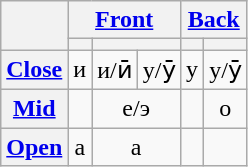<table class="wikitable" style="text-align: center;">
<tr>
<th rowspan="2"></th>
<th colspan="3"><a href='#'>Front</a></th>
<th colspan="2"><a href='#'>Back</a></th>
</tr>
<tr>
<th></th>
<th colspan="2"></th>
<th></th>
<th></th>
</tr>
<tr>
<th><a href='#'>Close</a></th>
<td>и </td>
<td>и/ӣ </td>
<td>у/ӯ </td>
<td>у </td>
<td>у/ӯ </td>
</tr>
<tr>
<th><a href='#'>Mid</a></th>
<td></td>
<td colspan="2">е/э </td>
<td></td>
<td>о </td>
</tr>
<tr>
<th><a href='#'>Open</a></th>
<td>а </td>
<td colspan="2">а </td>
<td></td>
<td></td>
</tr>
</table>
